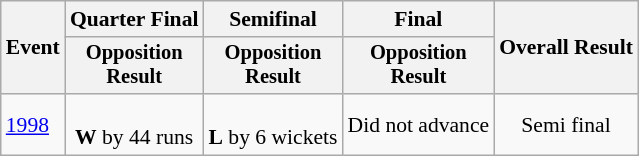<table class=wikitable style=font-size:90%;text-align:center>
<tr>
<th rowspan=2>Event</th>
<th>Quarter Final</th>
<th>Semifinal</th>
<th>Final</th>
<th rowspan=2>Overall Result</th>
</tr>
<tr style=font-size:95%>
<th>Opposition<br>Result</th>
<th>Opposition<br>Result</th>
<th>Opposition<br>Result</th>
</tr>
<tr>
<td align=left><a href='#'>1998</a></td>
<td><br><strong>W</strong> by 44 runs</td>
<td><br><strong>L</strong> by 6 wickets</td>
<td>Did not advance</td>
<td>Semi final</td>
</tr>
</table>
